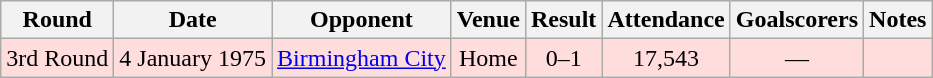<table Class="wikitable">
<tr>
<th>Round</th>
<th>Date</th>
<th>Opponent</th>
<th>Venue</th>
<th>Result</th>
<th>Attendance</th>
<th>Goalscorers</th>
<th>Notes</th>
</tr>
<tr style="background: #ffdddd;">
<td align="center">3rd Round</td>
<td>4 January 1975</td>
<td><a href='#'>Birmingham City</a></td>
<td align="center">Home</td>
<td align="center">0–1</td>
<td align="center">17,543</td>
<td align="center">—</td>
<td align="center"></td>
</tr>
</table>
